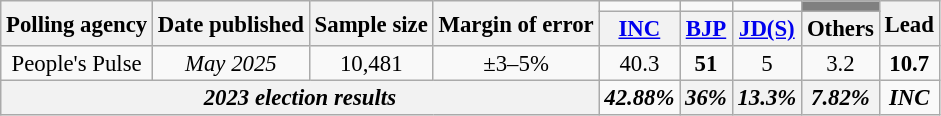<table class="wikitable" style="text-align:center;font-size:95%;line-height:16px;">
<tr>
<th rowspan="2">Polling agency</th>
<th rowspan="2">Date published</th>
<th rowspan="2">Sample size</th>
<th rowspan="2">Margin of error</th>
<td bgcolor=></td>
<td bgcolor=></td>
<td bgcolor=></td>
<td bgcolor=grey></td>
<th rowspan="2">Lead</th>
</tr>
<tr>
<th><a href='#'>INC</a></th>
<th><a href='#'>BJP</a></th>
<th><a href='#'>JD(S)</a></th>
<th>Others</th>
</tr>
<tr>
<td>People's Pulse</td>
<td><em>May 2025</em></td>
<td>10,481</td>
<td>±3–5%</td>
<td>40.3</td>
<td bgcolor=><strong>51</strong></td>
<td>5</td>
<td>3.2</td>
<td bgcolor=><strong>10.7</strong></td>
</tr>
<tr>
<th colspan="4"><em>2023 election results</em></th>
<td bgcolor=><strong><em>42.88%</em></strong></td>
<th><em>36%</em></th>
<th><em>13.3%</em></th>
<th><em>7.82%</em></th>
<td bgcolor=><strong><em>INC</em></strong></td>
</tr>
</table>
